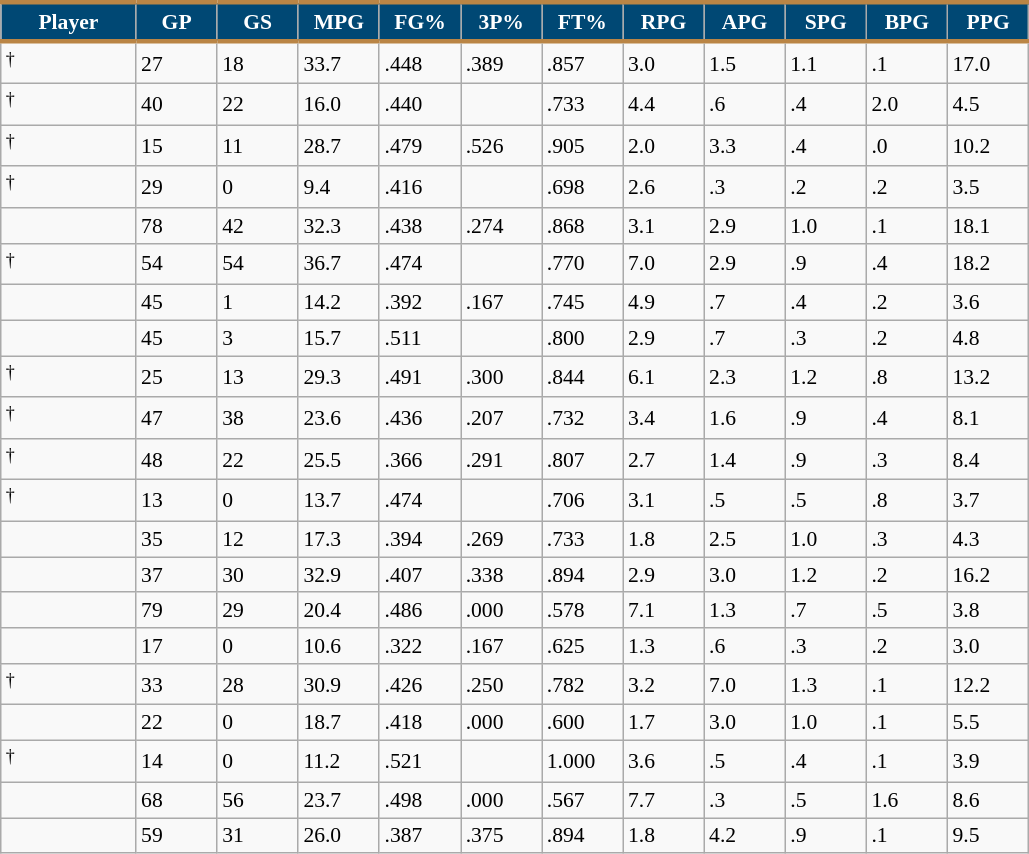<table class="wikitable sortable" style="font-size: 90%">
<tr>
<th style="background: #004874 ; color:#FFFFFF; border-top:#BA8545 3px solid; border-bottom:#BA8545 3px solid;"  width="10%">Player</th>
<th style="background: #004874 ; color:#FFFFFF; border-top:#BA8545 3px solid; border-bottom:#BA8545 3px solid;" width="6%">GP</th>
<th style="background: #004874 ; color:#FFFFFF; border-top:#BA8545 3px solid; border-bottom:#BA8545 3px solid;" width="6%">GS</th>
<th style="background: #004874 ; color:#FFFFFF; border-top:#BA8545 3px solid; border-bottom:#BA8545 3px solid;" width="6%">MPG</th>
<th style="background: #004874 ; color:#FFFFFF; border-top:#BA8545 3px solid; border-bottom:#BA8545 3px solid;" width="6%">FG%</th>
<th style="background: #004874 ; color:#FFFFFF; border-top:#BA8545 3px solid; border-bottom:#BA8545 3px solid;" width="6%">3P%</th>
<th style="background: #004874 ; color:#FFFFFF; border-top:#BA8545 3px solid; border-bottom:#BA8545 3px solid;" width="6%">FT%</th>
<th style="background: #004874 ; color:#FFFFFF; border-top:#BA8545 3px solid; border-bottom:#BA8545 3px solid;" width="6%">RPG</th>
<th style="background: #004874 ; color:#FFFFFF; border-top:#BA8545 3px solid; border-bottom:#BA8545 3px solid;" width="6%">APG</th>
<th style="background: #004874 ; color:#FFFFFF; border-top:#BA8545 3px solid; border-bottom:#BA8545 3px solid;" width="6%">SPG</th>
<th style="background: #004874 ; color:#FFFFFF; border-top:#BA8545 3px solid; border-bottom:#BA8545 3px solid;" width="6%">BPG</th>
<th style="background: #004874 ; color:#FFFFFF; border-top:#BA8545 3px solid; border-bottom:#BA8545 3px solid;" width="6%">PPG</th>
</tr>
<tr>
<td style="text-align:left;"><sup>†</sup></td>
<td>27</td>
<td>18</td>
<td>33.7</td>
<td>.448</td>
<td>.389</td>
<td>.857</td>
<td>3.0</td>
<td>1.5</td>
<td>1.1</td>
<td>.1</td>
<td>17.0</td>
</tr>
<tr>
<td style="text-align:left;"><sup>†</sup></td>
<td>40</td>
<td>22</td>
<td>16.0</td>
<td>.440</td>
<td></td>
<td>.733</td>
<td>4.4</td>
<td>.6</td>
<td>.4</td>
<td>2.0</td>
<td>4.5</td>
</tr>
<tr>
<td style="text-align:left;"><sup>†</sup></td>
<td>15</td>
<td>11</td>
<td>28.7</td>
<td>.479</td>
<td>.526</td>
<td>.905</td>
<td>2.0</td>
<td>3.3</td>
<td>.4</td>
<td>.0</td>
<td>10.2</td>
</tr>
<tr>
<td style="text-align:left;"><sup>†</sup></td>
<td>29</td>
<td>0</td>
<td>9.4</td>
<td>.416</td>
<td></td>
<td>.698</td>
<td>2.6</td>
<td>.3</td>
<td>.2</td>
<td>.2</td>
<td>3.5</td>
</tr>
<tr>
<td style="text-align:left;"></td>
<td>78</td>
<td>42</td>
<td>32.3</td>
<td>.438</td>
<td>.274</td>
<td>.868</td>
<td>3.1</td>
<td>2.9</td>
<td>1.0</td>
<td>.1</td>
<td>18.1</td>
</tr>
<tr>
<td style="text-align:left;"><sup>†</sup></td>
<td>54</td>
<td>54</td>
<td>36.7</td>
<td>.474</td>
<td></td>
<td>.770</td>
<td>7.0</td>
<td>2.9</td>
<td>.9</td>
<td>.4</td>
<td>18.2</td>
</tr>
<tr>
<td style="text-align:left;"></td>
<td>45</td>
<td>1</td>
<td>14.2</td>
<td>.392</td>
<td>.167</td>
<td>.745</td>
<td>4.9</td>
<td>.7</td>
<td>.4</td>
<td>.2</td>
<td>3.6</td>
</tr>
<tr>
<td style="text-align:left;"></td>
<td>45</td>
<td>3</td>
<td>15.7</td>
<td>.511</td>
<td></td>
<td>.800</td>
<td>2.9</td>
<td>.7</td>
<td>.3</td>
<td>.2</td>
<td>4.8</td>
</tr>
<tr>
<td style="text-align:left;"><sup>†</sup></td>
<td>25</td>
<td>13</td>
<td>29.3</td>
<td>.491</td>
<td>.300</td>
<td>.844</td>
<td>6.1</td>
<td>2.3</td>
<td>1.2</td>
<td>.8</td>
<td>13.2</td>
</tr>
<tr>
<td style="text-align:left;"><sup>†</sup></td>
<td>47</td>
<td>38</td>
<td>23.6</td>
<td>.436</td>
<td>.207</td>
<td>.732</td>
<td>3.4</td>
<td>1.6</td>
<td>.9</td>
<td>.4</td>
<td>8.1</td>
</tr>
<tr>
<td style="text-align:left;"><sup>†</sup></td>
<td>48</td>
<td>22</td>
<td>25.5</td>
<td>.366</td>
<td>.291</td>
<td>.807</td>
<td>2.7</td>
<td>1.4</td>
<td>.9</td>
<td>.3</td>
<td>8.4</td>
</tr>
<tr>
<td style="text-align:left;"><sup>†</sup></td>
<td>13</td>
<td>0</td>
<td>13.7</td>
<td>.474</td>
<td></td>
<td>.706</td>
<td>3.1</td>
<td>.5</td>
<td>.5</td>
<td>.8</td>
<td>3.7</td>
</tr>
<tr>
<td style="text-align:left;"></td>
<td>35</td>
<td>12</td>
<td>17.3</td>
<td>.394</td>
<td>.269</td>
<td>.733</td>
<td>1.8</td>
<td>2.5</td>
<td>1.0</td>
<td>.3</td>
<td>4.3</td>
</tr>
<tr>
<td style="text-align:left;"></td>
<td>37</td>
<td>30</td>
<td>32.9</td>
<td>.407</td>
<td>.338</td>
<td>.894</td>
<td>2.9</td>
<td>3.0</td>
<td>1.2</td>
<td>.2</td>
<td>16.2</td>
</tr>
<tr>
<td style="text-align:left;"></td>
<td>79</td>
<td>29</td>
<td>20.4</td>
<td>.486</td>
<td>.000</td>
<td>.578</td>
<td>7.1</td>
<td>1.3</td>
<td>.7</td>
<td>.5</td>
<td>3.8</td>
</tr>
<tr>
<td style="text-align:left;"></td>
<td>17</td>
<td>0</td>
<td>10.6</td>
<td>.322</td>
<td>.167</td>
<td>.625</td>
<td>1.3</td>
<td>.6</td>
<td>.3</td>
<td>.2</td>
<td>3.0</td>
</tr>
<tr>
<td style="text-align:left;"><sup>†</sup></td>
<td>33</td>
<td>28</td>
<td>30.9</td>
<td>.426</td>
<td>.250</td>
<td>.782</td>
<td>3.2</td>
<td>7.0</td>
<td>1.3</td>
<td>.1</td>
<td>12.2</td>
</tr>
<tr>
<td style="text-align:left;"></td>
<td>22</td>
<td>0</td>
<td>18.7</td>
<td>.418</td>
<td>.000</td>
<td>.600</td>
<td>1.7</td>
<td>3.0</td>
<td>1.0</td>
<td>.1</td>
<td>5.5</td>
</tr>
<tr>
<td style="text-align:left;"><sup>†</sup></td>
<td>14</td>
<td>0</td>
<td>11.2</td>
<td>.521</td>
<td></td>
<td>1.000</td>
<td>3.6</td>
<td>.5</td>
<td>.4</td>
<td>.1</td>
<td>3.9</td>
</tr>
<tr>
<td style="text-align:left;"></td>
<td>68</td>
<td>56</td>
<td>23.7</td>
<td>.498</td>
<td>.000</td>
<td>.567</td>
<td>7.7</td>
<td>.3</td>
<td>.5</td>
<td>1.6</td>
<td>8.6</td>
</tr>
<tr>
<td style="text-align:left;"></td>
<td>59</td>
<td>31</td>
<td>26.0</td>
<td>.387</td>
<td>.375</td>
<td>.894</td>
<td>1.8</td>
<td>4.2</td>
<td>.9</td>
<td>.1</td>
<td>9.5</td>
</tr>
</table>
